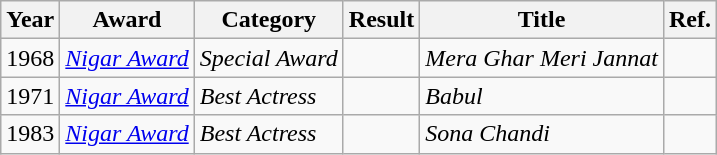<table class="wikitable">
<tr>
<th>Year</th>
<th>Award</th>
<th>Category</th>
<th>Result</th>
<th>Title</th>
<th>Ref.</th>
</tr>
<tr>
<td>1968</td>
<td><em><a href='#'>Nigar Award</a></em></td>
<td><em>Special Award</em></td>
<td></td>
<td><em>Mera Ghar Meri Jannat</em></td>
<td></td>
</tr>
<tr>
<td>1971</td>
<td><em><a href='#'>Nigar Award</a></em></td>
<td><em>Best Actress</em></td>
<td></td>
<td><em>Babul</em></td>
<td></td>
</tr>
<tr>
<td>1983</td>
<td><em><a href='#'>Nigar Award</a></em></td>
<td><em>Best Actress</em></td>
<td></td>
<td><em>Sona Chandi</em></td>
<td></td>
</tr>
</table>
